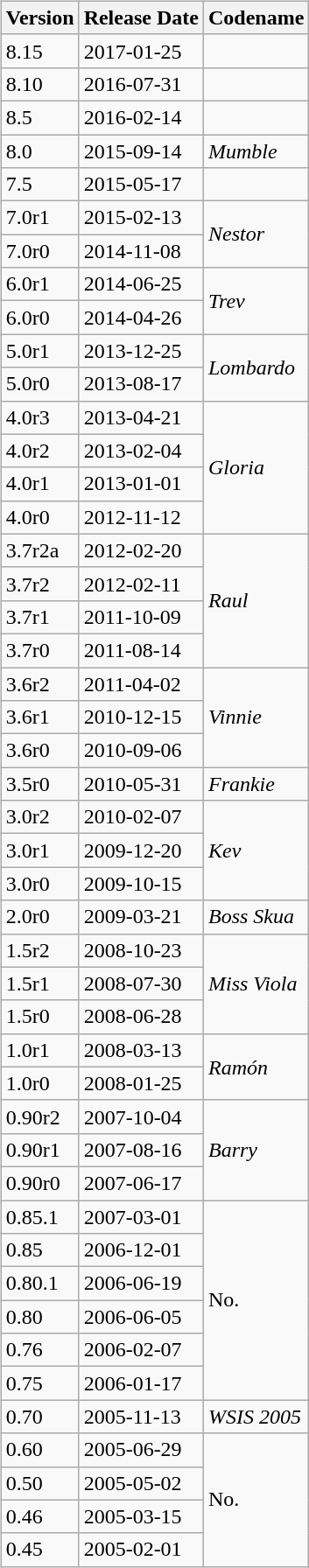<table>
<tr>
<td valign="top"><br><table class="wikitable">
<tr>
<th bgcolor="#B3B7FF">Version</th>
<th bgcolor="#B3B7FF">Release Date</th>
<th bgcolor="#B3B7FF">Codename</th>
</tr>
<tr>
<td>8.15</td>
<td>2017-01-25</td>
<td></td>
</tr>
<tr>
<td>8.10</td>
<td>2016-07-31</td>
<td></td>
</tr>
<tr>
<td>8.5</td>
<td>2016-02-14</td>
<td></td>
</tr>
<tr>
<td>8.0</td>
<td>2015-09-14</td>
<td><em>Mumble</em></td>
</tr>
<tr>
<td>7.5</td>
<td>2015-05-17</td>
<td></td>
</tr>
<tr>
<td>7.0r1</td>
<td>2015-02-13</td>
<td rowspan="2"><em>Nestor</em></td>
</tr>
<tr>
<td>7.0r0</td>
<td>2014-11-08</td>
</tr>
<tr>
<td>6.0r1</td>
<td>2014-06-25</td>
<td rowspan="2"><em>Trev</em></td>
</tr>
<tr>
<td>6.0r0</td>
<td>2014-04-26</td>
</tr>
<tr>
<td>5.0r1</td>
<td>2013-12-25</td>
<td rowspan="2"><em>Lombardo</em></td>
</tr>
<tr>
<td>5.0r0</td>
<td>2013-08-17</td>
</tr>
<tr>
<td>4.0r3</td>
<td>2013-04-21</td>
<td rowspan="4"><em>Gloria</em></td>
</tr>
<tr>
<td>4.0r2</td>
<td>2013-02-04</td>
</tr>
<tr>
<td>4.0r1</td>
<td>2013-01-01</td>
</tr>
<tr>
<td>4.0r0</td>
<td>2012-11-12</td>
</tr>
<tr>
<td>3.7r2a</td>
<td>2012-02-20</td>
<td rowspan="4"><em>Raul</em></td>
</tr>
<tr>
<td>3.7r2</td>
<td>2012-02-11</td>
</tr>
<tr>
<td>3.7r1</td>
<td>2011-10-09</td>
</tr>
<tr>
<td>3.7r0</td>
<td>2011-08-14</td>
</tr>
<tr>
<td>3.6r2</td>
<td>2011-04-02</td>
<td rowspan="3"><em>Vinnie</em></td>
</tr>
<tr>
<td>3.6r1</td>
<td>2010-12-15</td>
</tr>
<tr>
<td>3.6r0</td>
<td>2010-09-06</td>
</tr>
<tr>
<td>3.5r0</td>
<td>2010-05-31</td>
<td><em>Frankie</em></td>
</tr>
<tr>
<td>3.0r2</td>
<td>2010-02-07</td>
<td rowspan="3"><em>Kev</em></td>
</tr>
<tr>
<td>3.0r1</td>
<td>2009-12-20</td>
</tr>
<tr>
<td>3.0r0</td>
<td>2009-10-15</td>
</tr>
<tr>
<td>2.0r0</td>
<td>2009-03-21</td>
<td><em>Boss Skua</em></td>
</tr>
<tr>
<td>1.5r2</td>
<td>2008-10-23</td>
<td rowspan="3"><em>Miss Viola</em></td>
</tr>
<tr>
<td>1.5r1</td>
<td>2008-07-30</td>
</tr>
<tr>
<td>1.5r0</td>
<td>2008-06-28</td>
</tr>
<tr>
<td>1.0r1</td>
<td>2008-03-13</td>
<td rowspan="2"><em>Ramón</em></td>
</tr>
<tr>
<td>1.0r0</td>
<td>2008-01-25</td>
</tr>
<tr>
<td>0.90r2</td>
<td>2007-10-04</td>
<td rowspan="3"><em>Barry</em></td>
</tr>
<tr>
<td>0.90r1</td>
<td>2007-08-16</td>
</tr>
<tr>
<td>0.90r0</td>
<td>2007-06-17</td>
</tr>
<tr>
<td>0.85.1</td>
<td>2007-03-01</td>
<td rowspan="6">No.</td>
</tr>
<tr>
<td>0.85</td>
<td>2006-12-01</td>
</tr>
<tr>
<td>0.80.1</td>
<td>2006-06-19</td>
</tr>
<tr>
<td>0.80</td>
<td>2006-06-05</td>
</tr>
<tr>
<td>0.76</td>
<td>2006-02-07</td>
</tr>
<tr>
<td>0.75</td>
<td>2006-01-17</td>
</tr>
<tr>
<td>0.70</td>
<td>2005-11-13</td>
<td><em>WSIS 2005</em></td>
</tr>
<tr>
<td>0.60</td>
<td>2005-06-29</td>
<td rowspan="4">No.</td>
</tr>
<tr>
<td>0.50</td>
<td>2005-05-02</td>
</tr>
<tr>
<td>0.46</td>
<td>2005-03-15</td>
</tr>
<tr>
<td>0.45</td>
<td>2005-02-01</td>
</tr>
</table>
</td>
</tr>
</table>
